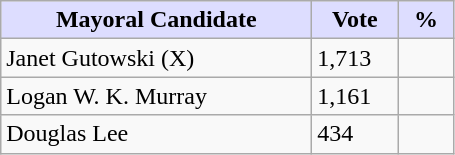<table class="wikitable">
<tr>
<th style="background:#ddf; width:200px;">Mayoral Candidate </th>
<th style="background:#ddf; width:50px;">Vote</th>
<th style="background:#ddf; width:30px;">%</th>
</tr>
<tr>
<td>Janet Gutowski (X)</td>
<td>1,713</td>
<td></td>
</tr>
<tr>
<td>Logan W. K. Murray</td>
<td>1,161</td>
<td></td>
</tr>
<tr>
<td>Douglas Lee</td>
<td>434</td>
<td></td>
</tr>
</table>
